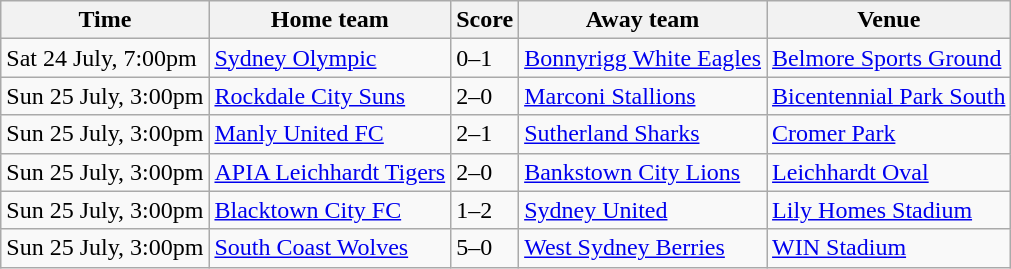<table class="wikitable">
<tr>
<th>Time</th>
<th>Home team</th>
<th>Score</th>
<th>Away team</th>
<th>Venue</th>
</tr>
<tr>
<td>Sat 24 July, 7:00pm</td>
<td><a href='#'>Sydney Olympic</a></td>
<td>0–1</td>
<td><a href='#'>Bonnyrigg White Eagles</a></td>
<td><a href='#'>Belmore Sports Ground</a></td>
</tr>
<tr>
<td>Sun 25 July, 3:00pm</td>
<td><a href='#'>Rockdale City Suns</a></td>
<td>2–0</td>
<td><a href='#'>Marconi Stallions</a></td>
<td><a href='#'>Bicentennial Park South</a></td>
</tr>
<tr>
<td>Sun 25 July, 3:00pm</td>
<td><a href='#'>Manly United FC</a></td>
<td>2–1</td>
<td><a href='#'>Sutherland Sharks</a></td>
<td><a href='#'>Cromer Park</a></td>
</tr>
<tr>
<td>Sun 25 July, 3:00pm</td>
<td><a href='#'>APIA Leichhardt Tigers</a></td>
<td>2–0</td>
<td><a href='#'>Bankstown City Lions</a></td>
<td><a href='#'>Leichhardt Oval</a></td>
</tr>
<tr>
<td>Sun 25 July, 3:00pm</td>
<td><a href='#'>Blacktown City FC</a></td>
<td>1–2</td>
<td><a href='#'>Sydney United</a></td>
<td><a href='#'>Lily Homes Stadium</a></td>
</tr>
<tr>
<td>Sun 25 July, 3:00pm</td>
<td><a href='#'>South Coast Wolves</a></td>
<td>5–0</td>
<td><a href='#'>West Sydney Berries</a></td>
<td><a href='#'>WIN Stadium</a></td>
</tr>
</table>
